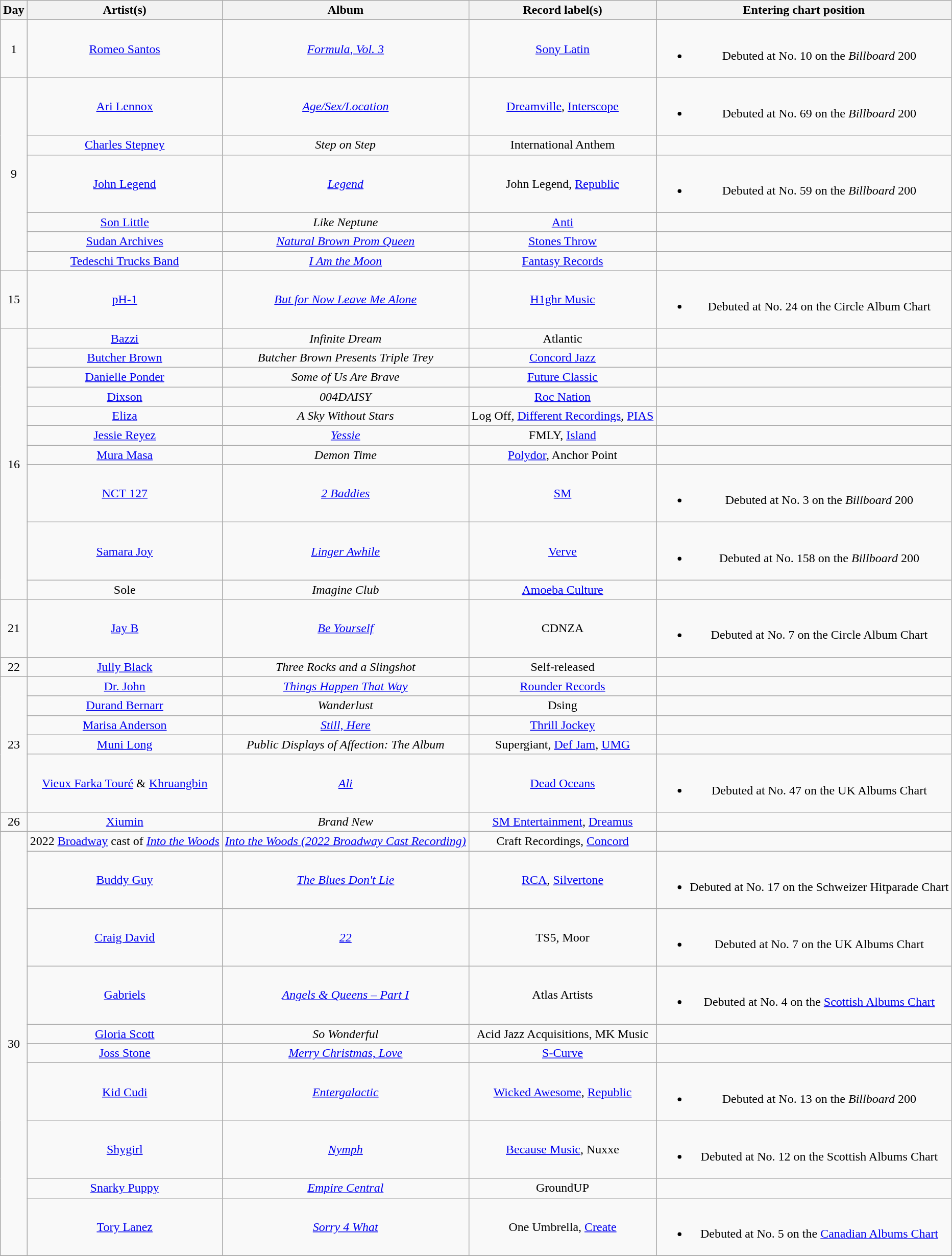<table class="wikitable" style="text-align:center;">
<tr>
<th scope="col">Day</th>
<th scope="col">Artist(s)</th>
<th scope="col">Album</th>
<th scope="col">Record label(s)</th>
<th scope="col">Entering chart position</th>
</tr>
<tr>
<td>1</td>
<td><a href='#'>Romeo Santos</a></td>
<td><em><a href='#'>Formula, Vol. 3</a></em></td>
<td><a href='#'>Sony Latin</a></td>
<td><br><ul><li>Debuted at No. 10 on the <em>Billboard</em> 200</li></ul></td>
</tr>
<tr>
<td rowspan="6">9</td>
<td><a href='#'>Ari Lennox</a></td>
<td><em><a href='#'>Age/Sex/Location</a></em></td>
<td><a href='#'>Dreamville</a>, <a href='#'>Interscope</a></td>
<td><br><ul><li>Debuted at No. 69 on the <em>Billboard</em> 200</li></ul></td>
</tr>
<tr>
<td><a href='#'>Charles Stepney</a></td>
<td><em>Step on Step</em></td>
<td>International Anthem</td>
<td></td>
</tr>
<tr>
<td><a href='#'>John Legend</a></td>
<td><em><a href='#'>Legend</a></em></td>
<td>John Legend, <a href='#'>Republic</a></td>
<td><br><ul><li>Debuted at No. 59 on the <em>Billboard</em> 200</li></ul></td>
</tr>
<tr>
<td><a href='#'>Son Little</a></td>
<td><em>Like Neptune</em></td>
<td><a href='#'>Anti</a></td>
<td></td>
</tr>
<tr>
<td><a href='#'>Sudan Archives</a></td>
<td><em><a href='#'>Natural Brown Prom Queen</a></em></td>
<td><a href='#'>Stones Throw</a></td>
<td></td>
</tr>
<tr>
<td><a href='#'>Tedeschi Trucks Band</a></td>
<td><em><a href='#'>I Am the Moon</a></em></td>
<td><a href='#'>Fantasy Records</a></td>
<td></td>
</tr>
<tr>
<td>15</td>
<td><a href='#'>pH-1</a></td>
<td><em><a href='#'>But for Now Leave Me Alone</a></em></td>
<td><a href='#'>H1ghr Music</a></td>
<td><br><ul><li>Debuted at No. 24 on the Circle Album Chart</li></ul></td>
</tr>
<tr>
<td rowspan="10">16</td>
<td><a href='#'>Bazzi</a></td>
<td><em>Infinite Dream</em></td>
<td>Atlantic</td>
<td></td>
</tr>
<tr>
<td><a href='#'>Butcher Brown</a></td>
<td><em>Butcher Brown Presents Triple Trey</em></td>
<td><a href='#'>Concord Jazz</a></td>
<td></td>
</tr>
<tr>
<td><a href='#'>Danielle Ponder</a></td>
<td><em>Some of Us Are Brave</em></td>
<td><a href='#'>Future Classic</a></td>
<td></td>
</tr>
<tr>
<td><a href='#'>Dixson</a></td>
<td><em>004DAISY</em></td>
<td><a href='#'>Roc Nation</a></td>
<td></td>
</tr>
<tr>
<td><a href='#'>Eliza</a></td>
<td><em>A Sky Without Stars</em></td>
<td>Log Off, <a href='#'>Different Recordings</a>, <a href='#'>PIAS</a></td>
<td></td>
</tr>
<tr>
<td><a href='#'>Jessie Reyez</a></td>
<td><em><a href='#'>Yessie</a></em></td>
<td>FMLY, <a href='#'>Island</a></td>
<td></td>
</tr>
<tr>
<td><a href='#'>Mura Masa</a></td>
<td><em>Demon Time</em></td>
<td><a href='#'>Polydor</a>, Anchor Point</td>
<td></td>
</tr>
<tr>
<td><a href='#'>NCT 127</a></td>
<td><em><a href='#'>2 Baddies</a></em></td>
<td><a href='#'>SM</a></td>
<td><br><ul><li>Debuted at No. 3 on the <em>Billboard</em> 200</li></ul></td>
</tr>
<tr>
<td><a href='#'>Samara Joy</a></td>
<td><em><a href='#'>Linger Awhile</a></em></td>
<td><a href='#'>Verve</a></td>
<td><br><ul><li>Debuted at No. 158 on the <em>Billboard</em> 200</li></ul></td>
</tr>
<tr>
<td>Sole</td>
<td><em>Imagine Club</em></td>
<td><a href='#'>Amoeba Culture</a></td>
<td></td>
</tr>
<tr>
<td>21</td>
<td><a href='#'>Jay B</a></td>
<td><em><a href='#'>Be Yourself</a></em></td>
<td>CDNZA</td>
<td><br><ul><li>Debuted at No. 7 on the Circle Album Chart</li></ul></td>
</tr>
<tr>
<td>22</td>
<td><a href='#'>Jully Black</a></td>
<td><em>Three Rocks and a Slingshot</em></td>
<td>Self-released</td>
<td></td>
</tr>
<tr>
<td rowspan="5">23</td>
<td><a href='#'>Dr. John</a></td>
<td><em><a href='#'>Things Happen That Way</a></em></td>
<td><a href='#'>Rounder Records</a></td>
<td></td>
</tr>
<tr>
<td><a href='#'>Durand Bernarr</a></td>
<td><em>Wanderlust</em></td>
<td>Dsing</td>
<td></td>
</tr>
<tr>
<td><a href='#'>Marisa Anderson</a></td>
<td><em><a href='#'>Still, Here</a></em></td>
<td><a href='#'>Thrill Jockey</a></td>
<td></td>
</tr>
<tr>
<td><a href='#'>Muni Long</a></td>
<td><em>Public Displays of Affection: The Album</em></td>
<td>Supergiant, <a href='#'>Def Jam</a>, <a href='#'>UMG</a></td>
<td></td>
</tr>
<tr>
<td><a href='#'>Vieux Farka Touré</a> & <a href='#'>Khruangbin</a></td>
<td><em><a href='#'>Ali</a></em></td>
<td><a href='#'>Dead Oceans</a></td>
<td><br><ul><li>Debuted at No. 47 on the UK Albums Chart</li></ul></td>
</tr>
<tr>
<td>26</td>
<td><a href='#'>Xiumin</a></td>
<td><em>Brand New</em></td>
<td><a href='#'>SM Entertainment</a>, <a href='#'>Dreamus</a></td>
<td></td>
</tr>
<tr>
<td rowspan="10">30</td>
<td>2022 <a href='#'>Broadway</a> cast of <em><a href='#'>Into the Woods</a></em></td>
<td><em><a href='#'>Into the Woods (2022 Broadway Cast Recording)</a></em></td>
<td>Craft Recordings, <a href='#'>Concord</a></td>
<td></td>
</tr>
<tr>
<td><a href='#'>Buddy Guy</a></td>
<td><em><a href='#'>The Blues Don't Lie</a></em></td>
<td><a href='#'>RCA</a>, <a href='#'>Silvertone</a></td>
<td><br><ul><li>Debuted at No. 17 on the Schweizer Hitparade Chart</li></ul></td>
</tr>
<tr>
<td><a href='#'>Craig David</a></td>
<td><em><a href='#'>22</a></em></td>
<td>TS5, Moor</td>
<td><br><ul><li>Debuted at No. 7 on the UK Albums Chart</li></ul></td>
</tr>
<tr>
<td><a href='#'>Gabriels</a></td>
<td><em><a href='#'>Angels & Queens – Part I</a></em></td>
<td>Atlas Artists</td>
<td><br><ul><li>Debuted at No. 4 on the <a href='#'>Scottish Albums Chart</a></li></ul></td>
</tr>
<tr>
<td><a href='#'>Gloria Scott</a></td>
<td><em>So Wonderful</em></td>
<td>Acid Jazz Acquisitions, MK Music</td>
<td></td>
</tr>
<tr>
<td><a href='#'>Joss Stone</a></td>
<td><em><a href='#'>Merry Christmas, Love</a></em></td>
<td><a href='#'>S-Curve</a></td>
<td></td>
</tr>
<tr>
<td><a href='#'>Kid Cudi</a></td>
<td><em><a href='#'>Entergalactic</a></em></td>
<td><a href='#'>Wicked Awesome</a>, <a href='#'>Republic</a></td>
<td><br><ul><li>Debuted at No. 13 on the <em>Billboard</em> 200</li></ul></td>
</tr>
<tr>
<td><a href='#'>Shygirl</a></td>
<td><em><a href='#'>Nymph</a></em></td>
<td><a href='#'>Because Music</a>, Nuxxe</td>
<td><br><ul><li>Debuted at No. 12 on the Scottish Albums Chart</li></ul></td>
</tr>
<tr>
<td><a href='#'>Snarky Puppy</a></td>
<td><em><a href='#'>Empire Central</a></em></td>
<td>GroundUP</td>
<td></td>
</tr>
<tr>
<td><a href='#'>Tory Lanez</a></td>
<td><em><a href='#'>Sorry 4 What</a></em></td>
<td>One Umbrella, <a href='#'>Create</a></td>
<td><br><ul><li>Debuted at No. 5 on the <a href='#'>Canadian Albums Chart</a></li></ul></td>
</tr>
<tr>
</tr>
</table>
